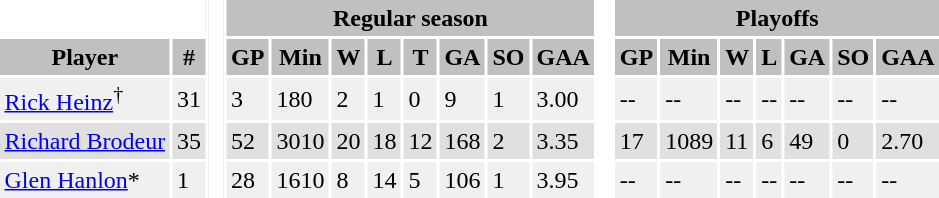<table BORDER="0" CELLPADDING="3" CELLSPACING="2" ID="Table1">
<tr ALIGN="center" bgcolor="#c0c0c0">
<th ALIGN="center" colspan="2" bgcolor="#ffffff"> </th>
<th ALIGN="center" rowspan="99" bgcolor="#ffffff"> </th>
<th ALIGN="center" colspan="8">Regular season</th>
<th ALIGN="center" rowspan="99" bgcolor="#ffffff"> </th>
<th ALIGN="center" colspan="7">Playoffs</th>
</tr>
<tr ALIGN="center" bgcolor="#c0c0c0">
<th ALIGN="center">Player</th>
<th ALIGN="center">#</th>
<th ALIGN="center">GP</th>
<th ALIGN="center">Min</th>
<th ALIGN="center">W</th>
<th ALIGN="center">L</th>
<th ALIGN="center">T</th>
<th ALIGN="center">GA</th>
<th ALIGN="center">SO</th>
<th ALIGN="center">GAA</th>
<th ALIGN="center">GP</th>
<th ALIGN="center">Min</th>
<th ALIGN="center">W</th>
<th ALIGN="center">L</th>
<th ALIGN="center">GA</th>
<th ALIGN="center">SO</th>
<th ALIGN="center">GAA</th>
</tr>
<tr bgcolor="#f0f0f0">
<td><a href='#'>Rick Heinz</a><sup>†</sup></td>
<td>31</td>
<td>3</td>
<td>180</td>
<td>2</td>
<td>1</td>
<td>0</td>
<td>9</td>
<td>1</td>
<td>3.00</td>
<td>--</td>
<td>--</td>
<td>--</td>
<td>--</td>
<td>--</td>
<td>--</td>
<td>--</td>
</tr>
<tr bgcolor="#e0e0e0">
<td><a href='#'>Richard Brodeur</a></td>
<td>35</td>
<td>52</td>
<td>3010</td>
<td>20</td>
<td>18</td>
<td>12</td>
<td>168</td>
<td>2</td>
<td>3.35</td>
<td>17</td>
<td>1089</td>
<td>11</td>
<td>6</td>
<td>49</td>
<td>0</td>
<td>2.70</td>
</tr>
<tr bgcolor="#f0f0f0">
<td><a href='#'>Glen Hanlon</a>*</td>
<td>1</td>
<td>28</td>
<td>1610</td>
<td>8</td>
<td>14</td>
<td>5</td>
<td>106</td>
<td>1</td>
<td>3.95</td>
<td>--</td>
<td>--</td>
<td>--</td>
<td>--</td>
<td>--</td>
<td>--</td>
<td>--</td>
</tr>
</table>
